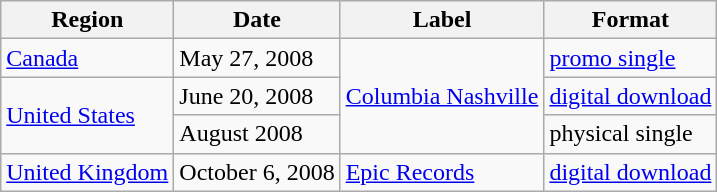<table class="wikitable">
<tr>
<th>Region</th>
<th>Date</th>
<th>Label</th>
<th>Format</th>
</tr>
<tr>
<td rowspan="1"><a href='#'>Canada</a></td>
<td rowspan="2">May 27, 2008</td>
<td rowspan="4"><a href='#'>Columbia Nashville</a></td>
<td rowspan="2"><a href='#'>promo single</a></td>
</tr>
<tr>
<td rowspan="3"><a href='#'>United States</a></td>
</tr>
<tr>
<td rowspan="1">June 20, 2008</td>
<td rowspan="1"><a href='#'>digital download</a></td>
</tr>
<tr>
<td rowspan="1">August 2008</td>
<td rowspan="1">physical single</td>
</tr>
<tr>
<td rowspan="1"><a href='#'>United Kingdom</a></td>
<td rowspan="1">October 6, 2008</td>
<td rowspan="1"><a href='#'>Epic Records</a></td>
<td rowspan="1"><a href='#'>digital download</a></td>
</tr>
</table>
